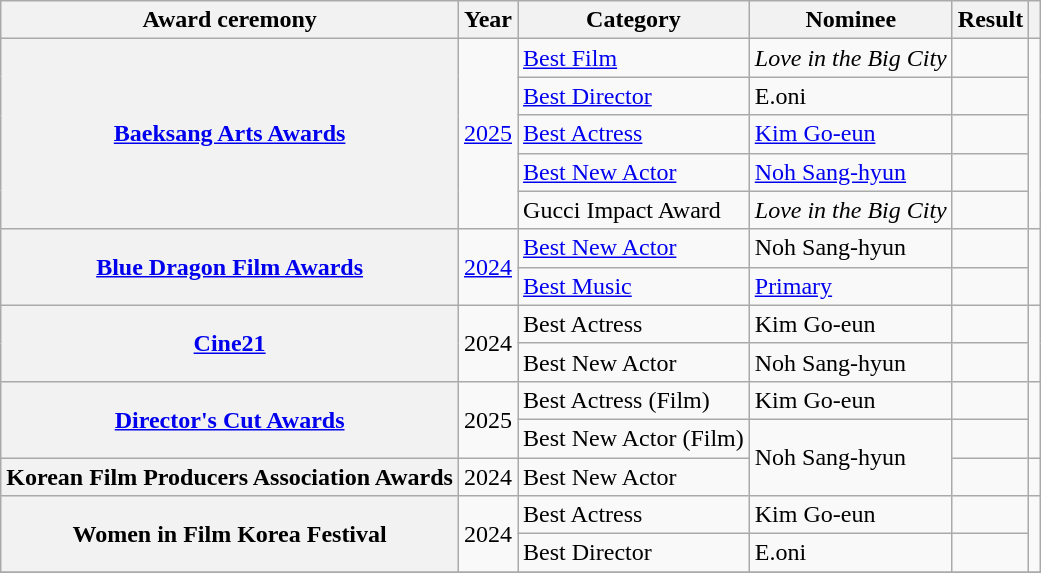<table class="wikitable plainrowheaders sortable">
<tr>
<th scope="col">Award ceremony</th>
<th scope="col">Year</th>
<th scope="col">Category</th>
<th scope="col">Nominee</th>
<th scope="col">Result</th>
<th scope="col" class="unsortable"></th>
</tr>
<tr>
<th scope="row" rowspan="5"><a href='#'>Baeksang Arts Awards</a></th>
<td rowspan="5" style="text-align:center"><a href='#'>2025</a></td>
<td><a href='#'>Best Film</a></td>
<td><em>Love in the Big City</em></td>
<td></td>
<td rowspan="5" style="text-align:center"></td>
</tr>
<tr>
<td><a href='#'>Best Director</a></td>
<td>E.oni</td>
<td></td>
</tr>
<tr>
<td><a href='#'>Best Actress</a></td>
<td><a href='#'>Kim Go-eun</a></td>
<td></td>
</tr>
<tr>
<td><a href='#'>Best New Actor</a></td>
<td><a href='#'>Noh Sang-hyun</a></td>
<td></td>
</tr>
<tr>
<td>Gucci Impact Award</td>
<td><em>Love in the Big City</em></td>
<td></td>
</tr>
<tr>
<th scope="row" rowspan="2"><a href='#'>Blue Dragon Film Awards</a></th>
<td rowspan="2" style="text-align:center"><a href='#'>2024</a></td>
<td><a href='#'>Best New Actor</a></td>
<td>Noh Sang-hyun</td>
<td></td>
<td rowspan="2"></td>
</tr>
<tr>
<td><a href='#'>Best Music</a></td>
<td><a href='#'>Primary</a></td>
<td></td>
</tr>
<tr>
<th scope="row" rowspan="2"><a href='#'>Cine21</a></th>
<td rowspan="2" style="text-align:center">2024</td>
<td>Best Actress</td>
<td>Kim Go-eun</td>
<td></td>
<td rowspan="2"></td>
</tr>
<tr>
<td>Best New Actor</td>
<td>Noh Sang-hyun</td>
<td></td>
</tr>
<tr>
<th scope="row" rowspan="2"><a href='#'>Director's Cut Awards</a></th>
<td rowspan="2" style="text-align:center">2025</td>
<td>Best Actress (Film)</td>
<td>Kim Go-eun</td>
<td></td>
<td rowspan="2" style="text-align:center"></td>
</tr>
<tr>
<td>Best New Actor (Film)</td>
<td rowspan="2">Noh Sang-hyun</td>
<td></td>
</tr>
<tr>
<th scope="row" rowspan="1">Korean Film Producers Association Awards</th>
<td style="text-align:center">2024</td>
<td>Best New Actor</td>
<td></td>
<td></td>
</tr>
<tr>
<th scope="row" rowspan="2">Women in Film Korea Festival</th>
<td rowspan="2" style="text-align:center">2024</td>
<td>Best Actress</td>
<td>Kim Go-eun</td>
<td></td>
<td rowspan="2"></td>
</tr>
<tr>
<td>Best Director</td>
<td>E.oni</td>
<td></td>
</tr>
<tr>
</tr>
</table>
